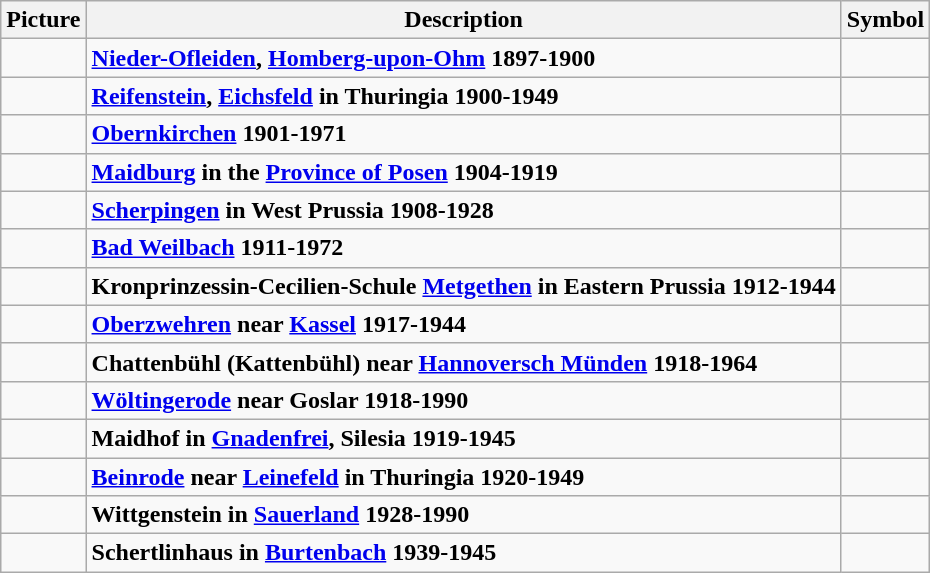<table class="wikitable">
<tr>
<th>Picture</th>
<th>Description</th>
<th>Symbol</th>
</tr>
<tr>
<td></td>
<td><strong><a href='#'>Nieder-Ofleiden</a>, <a href='#'>Homberg-upon-Ohm</a> 1897-1900</strong></td>
<td></td>
</tr>
<tr>
<td></td>
<td><strong><a href='#'>Reifenstein</a>, <a href='#'>Eichsfeld</a> in Thuringia 1900-1949</strong></td>
<td></td>
</tr>
<tr>
<td></td>
<td><strong><a href='#'>Obernkirchen</a> 1901-1971</strong></td>
<td></td>
</tr>
<tr>
<td></td>
<td><strong><a href='#'>Maidburg</a> in the <a href='#'>Province of Posen</a> 1904-1919</strong></td>
<td></td>
</tr>
<tr>
<td></td>
<td><strong><a href='#'>Scherpingen</a> in West Prussia 1908-1928</strong></td>
<td></td>
</tr>
<tr>
<td></td>
<td><strong><a href='#'>Bad Weilbach</a> 1911-1972</strong></td>
<td></td>
</tr>
<tr>
<td></td>
<td><strong>Kronprinzessin-Cecilien-Schule <a href='#'>Metgethen</a> in Eastern Prussia 1912-1944</strong></td>
<td></td>
</tr>
<tr>
<td></td>
<td><strong><a href='#'>Oberzwehren</a> near <a href='#'>Kassel</a> 1917-1944</strong></td>
<td></td>
</tr>
<tr>
<td></td>
<td><strong>Chattenbühl (Kattenbühl) near <a href='#'>Hannoversch Münden</a> 1918-1964</strong></td>
<td></td>
</tr>
<tr>
<td></td>
<td><strong><a href='#'>Wöltingerode</a> near Goslar 1918-1990</strong></td>
<td></td>
</tr>
<tr>
<td></td>
<td><strong>Maidhof in <a href='#'>Gnadenfrei</a>, Silesia 1919-1945</strong></td>
<td></td>
</tr>
<tr>
<td></td>
<td><strong><a href='#'>Beinrode</a> near <a href='#'>Leinefeld</a> in Thuringia 1920-1949</strong></td>
<td></td>
</tr>
<tr>
<td></td>
<td><strong>Wittgenstein in <a href='#'>Sauerland</a> 1928-1990</strong></td>
<td></td>
</tr>
<tr>
<td></td>
<td><strong>Schertlinhaus in <a href='#'>Burtenbach</a> 1939-1945</strong></td>
<td></td>
</tr>
</table>
